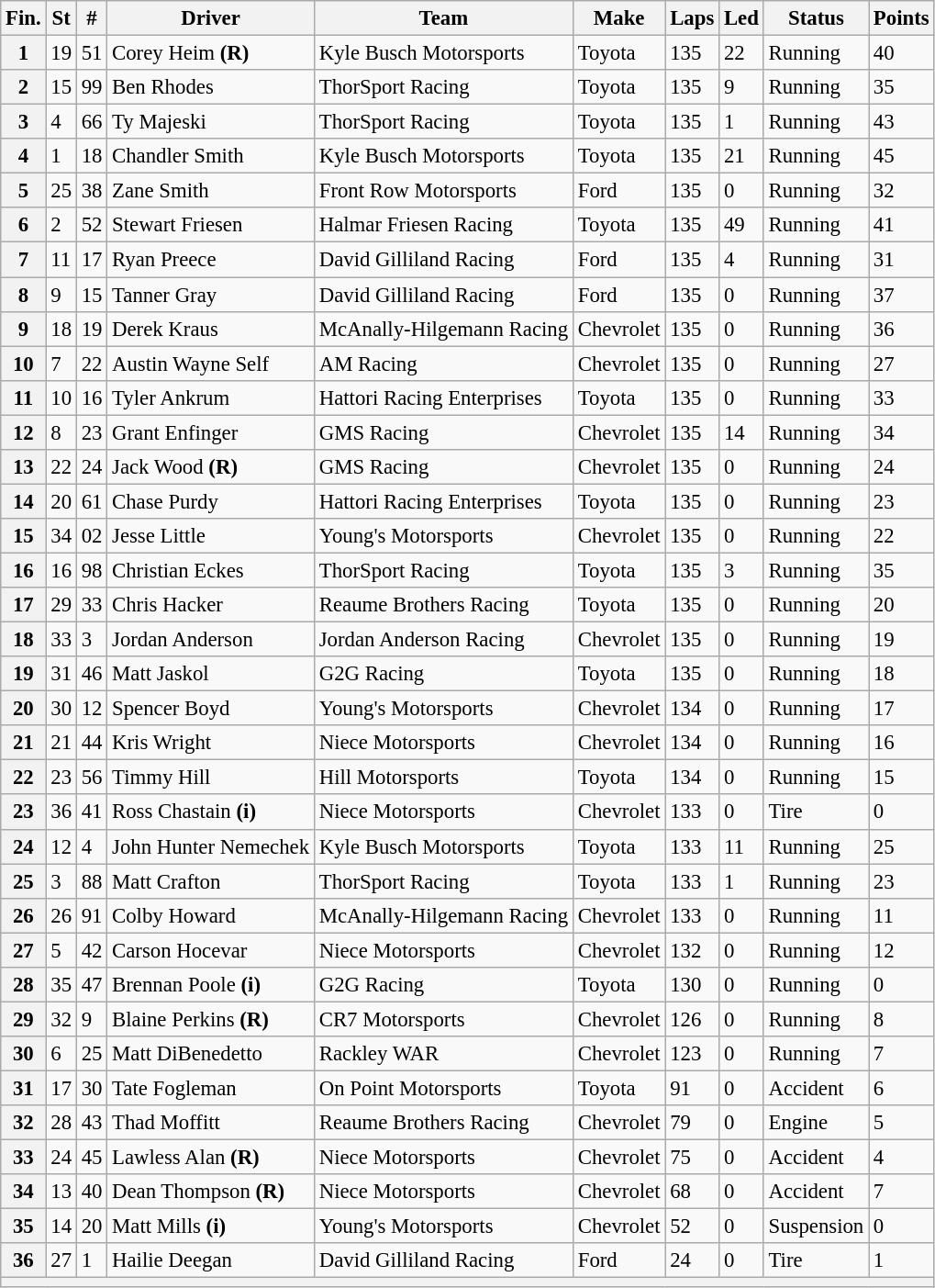<table class="wikitable" style="font-size:95%">
<tr>
<th>Fin.</th>
<th>St</th>
<th>#</th>
<th>Driver</th>
<th>Team</th>
<th>Make</th>
<th>Laps</th>
<th>Led</th>
<th>Status</th>
<th>Points</th>
</tr>
<tr>
<th>1</th>
<td>19</td>
<td>51</td>
<td>Corey Heim <strong>(R)</strong></td>
<td>Kyle Busch Motorsports</td>
<td>Toyota</td>
<td>135</td>
<td>22</td>
<td>Running</td>
<td>40</td>
</tr>
<tr>
<th>2</th>
<td>15</td>
<td>99</td>
<td>Ben Rhodes</td>
<td>ThorSport Racing</td>
<td>Toyota</td>
<td>135</td>
<td>9</td>
<td>Running</td>
<td>35</td>
</tr>
<tr>
<th>3</th>
<td>4</td>
<td>66</td>
<td>Ty Majeski</td>
<td>ThorSport Racing</td>
<td>Toyota</td>
<td>135</td>
<td>1</td>
<td>Running</td>
<td>43</td>
</tr>
<tr>
<th>4</th>
<td>1</td>
<td>18</td>
<td>Chandler Smith</td>
<td>Kyle Busch Motorsports</td>
<td>Toyota</td>
<td>135</td>
<td>21</td>
<td>Running</td>
<td>45</td>
</tr>
<tr>
<th>5</th>
<td>25</td>
<td>38</td>
<td>Zane Smith</td>
<td>Front Row Motorsports</td>
<td>Ford</td>
<td>135</td>
<td>0</td>
<td>Running</td>
<td>32</td>
</tr>
<tr>
<th>6</th>
<td>2</td>
<td>52</td>
<td>Stewart Friesen</td>
<td>Halmar Friesen Racing</td>
<td>Toyota</td>
<td>135</td>
<td>49</td>
<td>Running</td>
<td>41</td>
</tr>
<tr>
<th>7</th>
<td>11</td>
<td>17</td>
<td>Ryan Preece</td>
<td>David Gilliland Racing</td>
<td>Ford</td>
<td>135</td>
<td>4</td>
<td>Running</td>
<td>31</td>
</tr>
<tr>
<th>8</th>
<td>9</td>
<td>15</td>
<td>Tanner Gray</td>
<td>David Gilliland Racing</td>
<td>Ford</td>
<td>135</td>
<td>0</td>
<td>Running</td>
<td>37</td>
</tr>
<tr>
<th>9</th>
<td>18</td>
<td>19</td>
<td>Derek Kraus</td>
<td>McAnally-Hilgemann Racing</td>
<td>Chevrolet</td>
<td>135</td>
<td>0</td>
<td>Running</td>
<td>36</td>
</tr>
<tr>
<th>10</th>
<td>7</td>
<td>22</td>
<td>Austin Wayne Self</td>
<td>AM Racing</td>
<td>Chevrolet</td>
<td>135</td>
<td>0</td>
<td>Running</td>
<td>27</td>
</tr>
<tr>
<th>11</th>
<td>10</td>
<td>16</td>
<td>Tyler Ankrum</td>
<td>Hattori Racing Enterprises</td>
<td>Toyota</td>
<td>135</td>
<td>0</td>
<td>Running</td>
<td>33</td>
</tr>
<tr>
<th>12</th>
<td>8</td>
<td>23</td>
<td>Grant Enfinger</td>
<td>GMS Racing</td>
<td>Chevrolet</td>
<td>135</td>
<td>14</td>
<td>Running</td>
<td>34</td>
</tr>
<tr>
<th>13</th>
<td>22</td>
<td>24</td>
<td>Jack Wood <strong>(R)</strong></td>
<td>GMS Racing</td>
<td>Chevrolet</td>
<td>135</td>
<td>0</td>
<td>Running</td>
<td>24</td>
</tr>
<tr>
<th>14</th>
<td>20</td>
<td>61</td>
<td>Chase Purdy</td>
<td>Hattori Racing Enterprises</td>
<td>Toyota</td>
<td>135</td>
<td>0</td>
<td>Running</td>
<td>23</td>
</tr>
<tr>
<th>15</th>
<td>34</td>
<td>02</td>
<td>Jesse Little</td>
<td>Young's Motorsports</td>
<td>Chevrolet</td>
<td>135</td>
<td>0</td>
<td>Running</td>
<td>22</td>
</tr>
<tr>
<th>16</th>
<td>16</td>
<td>98</td>
<td>Christian Eckes</td>
<td>ThorSport Racing</td>
<td>Toyota</td>
<td>135</td>
<td>3</td>
<td>Running</td>
<td>35</td>
</tr>
<tr>
<th>17</th>
<td>29</td>
<td>33</td>
<td>Chris Hacker</td>
<td>Reaume Brothers Racing</td>
<td>Toyota</td>
<td>135</td>
<td>0</td>
<td>Running</td>
<td>20</td>
</tr>
<tr>
<th>18</th>
<td>33</td>
<td>3</td>
<td>Jordan Anderson</td>
<td>Jordan Anderson Racing</td>
<td>Chevrolet</td>
<td>135</td>
<td>0</td>
<td>Running</td>
<td>19</td>
</tr>
<tr>
<th>19</th>
<td>31</td>
<td>46</td>
<td>Matt Jaskol</td>
<td>G2G Racing</td>
<td>Toyota</td>
<td>135</td>
<td>0</td>
<td>Running</td>
<td>18</td>
</tr>
<tr>
<th>20</th>
<td>30</td>
<td>12</td>
<td>Spencer Boyd</td>
<td>Young's Motorsports</td>
<td>Chevrolet</td>
<td>134</td>
<td>0</td>
<td>Running</td>
<td>17</td>
</tr>
<tr>
<th>21</th>
<td>21</td>
<td>44</td>
<td>Kris Wright</td>
<td>Niece Motorsports</td>
<td>Chevrolet</td>
<td>134</td>
<td>0</td>
<td>Running</td>
<td>16</td>
</tr>
<tr>
<th>22</th>
<td>23</td>
<td>56</td>
<td>Timmy Hill</td>
<td>Hill Motorsports</td>
<td>Toyota</td>
<td>134</td>
<td>0</td>
<td>Running</td>
<td>15</td>
</tr>
<tr>
<th>23</th>
<td>36</td>
<td>41</td>
<td>Ross Chastain <strong>(i)</strong></td>
<td>Niece Motorsports</td>
<td>Chevrolet</td>
<td>133</td>
<td>0</td>
<td>Tire</td>
<td>0</td>
</tr>
<tr>
<th>24</th>
<td>12</td>
<td>4</td>
<td>John Hunter Nemechek</td>
<td>Kyle Busch Motorsports</td>
<td>Toyota</td>
<td>133</td>
<td>11</td>
<td>Running</td>
<td>25</td>
</tr>
<tr>
<th>25</th>
<td>3</td>
<td>88</td>
<td>Matt Crafton</td>
<td>ThorSport Racing</td>
<td>Toyota</td>
<td>133</td>
<td>1</td>
<td>Running</td>
<td>23</td>
</tr>
<tr>
<th>26</th>
<td>26</td>
<td>91</td>
<td>Colby Howard</td>
<td>McAnally-Hilgemann Racing</td>
<td>Chevrolet</td>
<td>133</td>
<td>0</td>
<td>Running</td>
<td>11</td>
</tr>
<tr>
<th>27</th>
<td>5</td>
<td>42</td>
<td>Carson Hocevar</td>
<td>Niece Motorsports</td>
<td>Chevrolet</td>
<td>132</td>
<td>0</td>
<td>Running</td>
<td>12</td>
</tr>
<tr>
<th>28</th>
<td>35</td>
<td>47</td>
<td>Brennan Poole <strong>(i)</strong></td>
<td>G2G Racing</td>
<td>Toyota</td>
<td>130</td>
<td>0</td>
<td>Running</td>
<td>0</td>
</tr>
<tr>
<th>29</th>
<td>32</td>
<td>9</td>
<td>Blaine Perkins <strong>(R)</strong></td>
<td>CR7 Motorsports</td>
<td>Chevrolet</td>
<td>126</td>
<td>0</td>
<td>Running</td>
<td>8</td>
</tr>
<tr>
<th>30</th>
<td>6</td>
<td>25</td>
<td>Matt DiBenedetto</td>
<td>Rackley WAR</td>
<td>Chevrolet</td>
<td>123</td>
<td>0</td>
<td>Running</td>
<td>7</td>
</tr>
<tr>
<th>31</th>
<td>17</td>
<td>30</td>
<td>Tate Fogleman</td>
<td>On Point Motorsports</td>
<td>Toyota</td>
<td>91</td>
<td>0</td>
<td>Accident</td>
<td>6</td>
</tr>
<tr>
<th>32</th>
<td>28</td>
<td>43</td>
<td>Thad Moffitt</td>
<td>Reaume Brothers Racing</td>
<td>Chevrolet</td>
<td>79</td>
<td>0</td>
<td>Engine</td>
<td>5</td>
</tr>
<tr>
<th>33</th>
<td>24</td>
<td>45</td>
<td>Lawless Alan <strong>(R)</strong></td>
<td>Niece Motorsports</td>
<td>Chevrolet</td>
<td>75</td>
<td>0</td>
<td>Accident</td>
<td>4</td>
</tr>
<tr>
<th>34</th>
<td>13</td>
<td>40</td>
<td>Dean Thompson <strong>(R)</strong></td>
<td>Niece Motorsports</td>
<td>Chevrolet</td>
<td>68</td>
<td>0</td>
<td>Accident</td>
<td>7</td>
</tr>
<tr>
<th>35</th>
<td>14</td>
<td>20</td>
<td>Matt Mills <strong>(i)</strong></td>
<td>Young's Motorsports</td>
<td>Chevrolet</td>
<td>52</td>
<td>0</td>
<td>Suspension</td>
<td>0</td>
</tr>
<tr>
<th>36</th>
<td>27</td>
<td>1</td>
<td>Hailie Deegan</td>
<td>David Gilliland Racing</td>
<td>Ford</td>
<td>24</td>
<td>0</td>
<td>Tire</td>
<td>1</td>
</tr>
<tr>
<th colspan="10"></th>
</tr>
</table>
